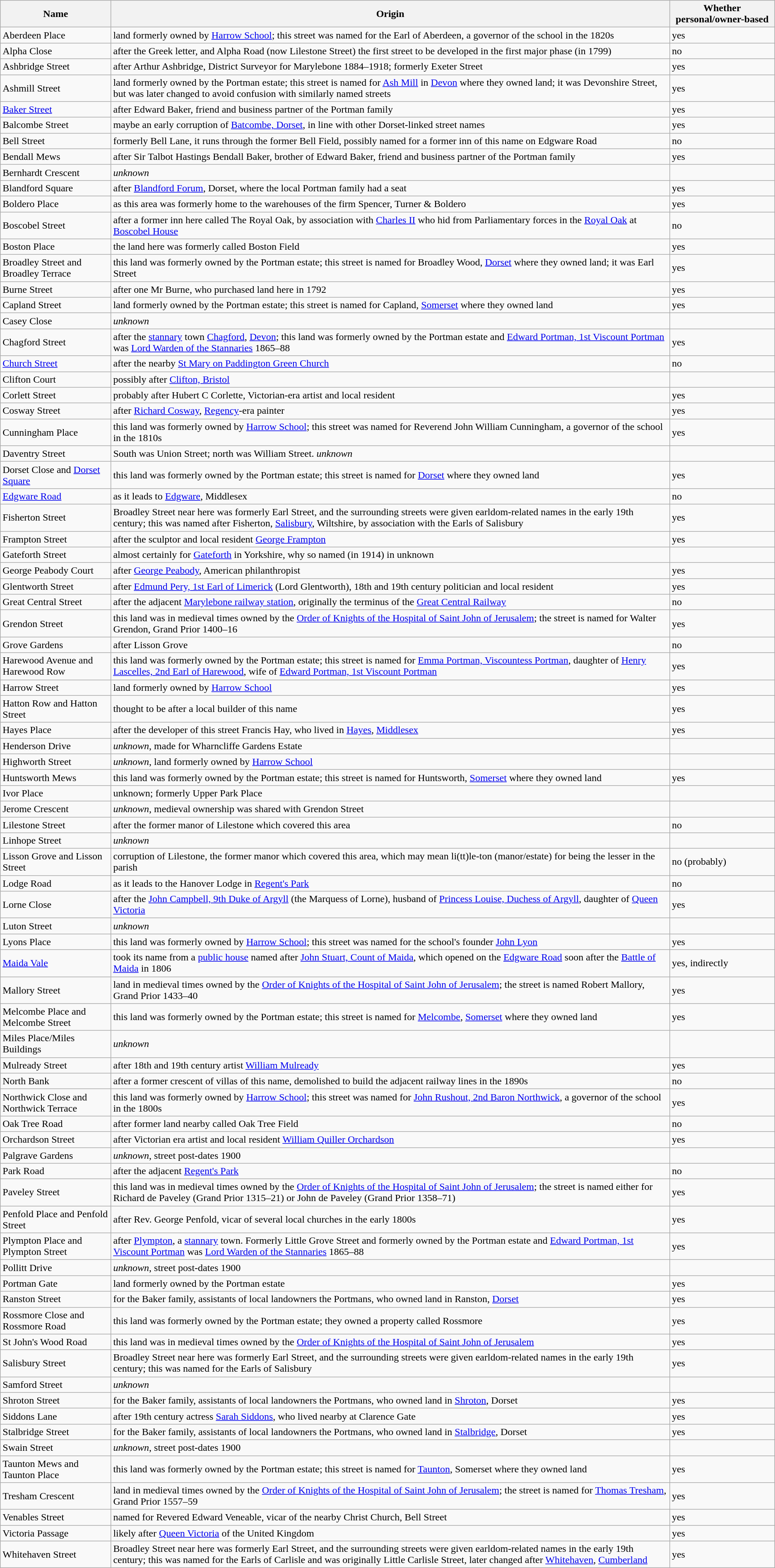<table class="wikitable sortable">
<tr>
<th>Name</th>
<th>Origin</th>
<th>Whether personal/owner-based</th>
</tr>
<tr>
<td>Aberdeen Place</td>
<td>land formerly owned by <a href='#'>Harrow School</a>; this street was named for the Earl of Aberdeen, a governor of the school in the 1820s</td>
<td>yes</td>
</tr>
<tr>
<td>Alpha Close</td>
<td>after the Greek letter, and Alpha Road (now Lilestone Street) the first street to be developed in the first major phase (in 1799)</td>
<td>no</td>
</tr>
<tr>
<td>Ashbridge Street</td>
<td>after Arthur Ashbridge, District Surveyor for Marylebone 1884–1918; formerly Exeter Street</td>
<td>yes</td>
</tr>
<tr>
<td>Ashmill Street</td>
<td>land formerly owned by the Portman estate; this street is named for <a href='#'>Ash Mill</a> in <a href='#'>Devon</a> where they owned land; it was Devonshire Street, but was later changed to avoid confusion with similarly named streets</td>
<td>yes</td>
</tr>
<tr>
<td><a href='#'>Baker Street</a></td>
<td>after Edward Baker, friend and business partner of the Portman family</td>
<td>yes</td>
</tr>
<tr>
<td>Balcombe Street</td>
<td>maybe an early corruption of <a href='#'>Batcombe, Dorset</a>, in line with other Dorset-linked street names</td>
<td>yes</td>
</tr>
<tr>
<td>Bell Street</td>
<td>formerly Bell Lane, it runs through the former Bell Field, possibly named for a former inn of this name on Edgware Road</td>
<td>no</td>
</tr>
<tr>
<td>Bendall Mews</td>
<td>after Sir Talbot Hastings Bendall Baker, brother of Edward Baker, friend and business partner of the Portman family</td>
<td>yes</td>
</tr>
<tr>
<td>Bernhardt Crescent</td>
<td><em>unknown</em></td>
<td></td>
</tr>
<tr>
<td>Blandford Square</td>
<td>after <a href='#'>Blandford Forum</a>, Dorset, where the local Portman family had a seat</td>
<td>yes</td>
</tr>
<tr>
<td>Boldero Place</td>
<td>as this area was formerly home to the warehouses of the firm Spencer, Turner & Boldero</td>
<td>yes</td>
</tr>
<tr>
<td>Boscobel Street</td>
<td>after a former inn here called The Royal Oak, by association with <a href='#'>Charles II</a> who hid from Parliamentary forces in the <a href='#'>Royal Oak</a> at <a href='#'>Boscobel House</a></td>
<td>no</td>
</tr>
<tr>
<td>Boston Place</td>
<td>the land here was formerly called Boston Field</td>
<td>yes</td>
</tr>
<tr>
<td>Broadley Street and Broadley Terrace</td>
<td>this land was formerly owned by the Portman estate; this street is named for Broadley Wood, <a href='#'>Dorset</a> where they owned land; it was Earl Street</td>
<td>yes</td>
</tr>
<tr>
<td>Burne Street</td>
<td>after one Mr Burne, who purchased land here in 1792</td>
<td>yes</td>
</tr>
<tr>
<td>Capland Street</td>
<td>land formerly owned by the Portman estate; this street is named for Capland, <a href='#'>Somerset</a> where they owned land</td>
<td>yes</td>
</tr>
<tr>
<td>Casey Close</td>
<td><em>unknown</em></td>
<td></td>
</tr>
<tr>
<td>Chagford Street</td>
<td>after the <a href='#'>stannary</a> town <a href='#'>Chagford</a>, <a href='#'>Devon</a>; this land was formerly owned by the Portman estate and <a href='#'>Edward Portman, 1st Viscount Portman</a> was <a href='#'>Lord Warden of the Stannaries</a> 1865–88</td>
<td>yes</td>
</tr>
<tr>
<td><a href='#'>Church Street</a></td>
<td>after the nearby <a href='#'>St Mary on Paddington Green Church</a></td>
<td>no</td>
</tr>
<tr>
<td>Clifton Court</td>
<td>possibly after <a href='#'>Clifton, Bristol</a></td>
<td></td>
</tr>
<tr>
<td>Corlett Street</td>
<td>probably after Hubert C Corlette, Victorian-era artist and local resident</td>
<td>yes</td>
</tr>
<tr>
<td>Cosway Street</td>
<td>after <a href='#'>Richard Cosway</a>, <a href='#'>Regency</a>-era painter</td>
<td>yes</td>
</tr>
<tr>
<td>Cunningham Place</td>
<td>this land was formerly owned by <a href='#'>Harrow School</a>; this street was named for Reverend John William Cunningham, a governor of the school in the 1810s</td>
<td>yes</td>
</tr>
<tr>
<td>Daventry Street</td>
<td>South was Union Street; north was William Street. <em>unknown</em></td>
<td></td>
</tr>
<tr>
<td>Dorset Close and <a href='#'>Dorset Square</a></td>
<td>this land was formerly owned by the Portman estate; this street is named for <a href='#'>Dorset</a> where they owned land</td>
<td>yes</td>
</tr>
<tr>
<td><a href='#'>Edgware Road</a></td>
<td>as it leads to <a href='#'>Edgware</a>, Middlesex</td>
<td>no</td>
</tr>
<tr>
<td>Fisherton Street</td>
<td>Broadley Street near here was formerly Earl Street, and the surrounding streets were given earldom-related names in the early 19th century; this was named after Fisherton, <a href='#'>Salisbury</a>, Wiltshire, by association with the Earls of Salisbury</td>
<td>yes</td>
</tr>
<tr>
<td>Frampton Street</td>
<td>after the sculptor and local resident <a href='#'>George Frampton</a></td>
<td>yes</td>
</tr>
<tr>
<td>Gateforth Street</td>
<td>almost certainly for <a href='#'>Gateforth</a> in Yorkshire, why so named (in 1914) in unknown</td>
<td></td>
</tr>
<tr>
<td>George Peabody Court</td>
<td>after <a href='#'>George Peabody</a>, American philanthropist</td>
<td>yes</td>
</tr>
<tr>
<td>Glentworth Street</td>
<td>after <a href='#'>Edmund Pery, 1st Earl of Limerick</a> (Lord Glentworth), 18th and 19th century politician and local resident</td>
<td>yes</td>
</tr>
<tr>
<td>Great Central Street</td>
<td>after the adjacent <a href='#'>Marylebone railway station</a>, originally the terminus of the <a href='#'>Great Central Railway</a></td>
<td>no</td>
</tr>
<tr>
<td>Grendon Street</td>
<td>this land was in medieval times owned by the <a href='#'>Order of Knights of the Hospital of Saint John of Jerusalem</a>; the street is named for Walter Grendon, Grand Prior 1400–16</td>
<td>yes</td>
</tr>
<tr>
<td>Grove Gardens</td>
<td>after Lisson Grove</td>
<td>no</td>
</tr>
<tr>
<td>Harewood Avenue and Harewood Row</td>
<td>this land was formerly owned by the Portman estate; this street is named for <a href='#'>Emma Portman, Viscountess Portman</a>, daughter of <a href='#'>Henry Lascelles, 2nd Earl of Harewood</a>, wife of <a href='#'>Edward Portman, 1st Viscount Portman</a></td>
<td>yes</td>
</tr>
<tr>
<td>Harrow Street</td>
<td>land formerly owned by <a href='#'>Harrow School</a></td>
<td>yes</td>
</tr>
<tr>
<td>Hatton Row and Hatton Street</td>
<td>thought to be after a local builder of this name</td>
<td>yes</td>
</tr>
<tr>
<td>Hayes Place</td>
<td>after the developer of this street Francis Hay, who lived in <a href='#'>Hayes</a>, <a href='#'>Middlesex</a></td>
<td>yes</td>
</tr>
<tr>
<td>Henderson Drive</td>
<td><em>unknown</em>, made for Wharncliffe Gardens Estate</td>
<td></td>
</tr>
<tr>
<td>Highworth Street</td>
<td><em>unknown</em>, land formerly owned by <a href='#'>Harrow School</a></td>
<td></td>
</tr>
<tr>
<td>Huntsworth Mews</td>
<td>this land was formerly owned by the Portman estate; this street is named for Huntsworth, <a href='#'>Somerset</a> where they owned land</td>
<td>yes</td>
</tr>
<tr>
<td>Ivor Place</td>
<td>unknown; formerly Upper Park Place</td>
<td></td>
</tr>
<tr>
<td>Jerome Crescent</td>
<td><em>unknown</em>, medieval ownership was shared with Grendon Street</td>
<td></td>
</tr>
<tr>
<td>Lilestone Street</td>
<td>after the former manor of Lilestone which covered this area</td>
<td>no</td>
</tr>
<tr>
<td>Linhope Street</td>
<td><em>unknown</em></td>
<td></td>
</tr>
<tr>
<td>Lisson Grove and Lisson Street</td>
<td>corruption of Lilestone, the former manor which covered this area, which may mean li(tt)le-ton (manor/estate) for being the lesser in the parish</td>
<td>no (probably)</td>
</tr>
<tr>
<td>Lodge Road</td>
<td>as it leads to the Hanover Lodge in <a href='#'>Regent's Park</a></td>
<td>no</td>
</tr>
<tr>
<td>Lorne Close</td>
<td>after the <a href='#'>John Campbell, 9th Duke of Argyll</a> (the Marquess of Lorne), husband of <a href='#'>Princess Louise, Duchess of Argyll</a>, daughter of <a href='#'>Queen Victoria</a></td>
<td>yes</td>
</tr>
<tr>
<td>Luton Street</td>
<td><em>unknown</em></td>
<td></td>
</tr>
<tr>
<td>Lyons Place</td>
<td>this land was formerly owned by <a href='#'>Harrow School</a>; this street was named for the school's founder <a href='#'>John Lyon</a></td>
<td>yes</td>
</tr>
<tr>
<td><a href='#'>Maida Vale</a></td>
<td>took its name from a <a href='#'>public house</a> named after <a href='#'>John Stuart, Count of Maida</a>, which opened on the <a href='#'>Edgware Road</a> soon after the <a href='#'>Battle of Maida</a> in 1806</td>
<td>yes, indirectly</td>
</tr>
<tr>
<td>Mallory Street</td>
<td>land in medieval times owned by the <a href='#'>Order of Knights of the Hospital of Saint John of Jerusalem</a>; the street is named Robert Mallory, Grand Prior 1433–40</td>
<td>yes</td>
</tr>
<tr>
<td>Melcombe Place and Melcombe Street</td>
<td>this land was formerly owned by the Portman estate; this street is named for <a href='#'>Melcombe</a>, <a href='#'>Somerset</a> where they owned land</td>
<td>yes</td>
</tr>
<tr>
<td>Miles Place/Miles Buildings</td>
<td><em>unknown</em></td>
<td></td>
</tr>
<tr>
<td>Mulready Street</td>
<td>after 18th and 19th century artist <a href='#'>William Mulready</a></td>
<td>yes</td>
</tr>
<tr>
<td>North Bank</td>
<td>after a former crescent of villas of this name, demolished to build the adjacent railway lines in the 1890s</td>
<td>no</td>
</tr>
<tr>
<td>Northwick Close and Northwick Terrace</td>
<td>this land was formerly owned by <a href='#'>Harrow School</a>; this street was named for <a href='#'>John Rushout, 2nd Baron Northwick</a>, a governor of the school in the 1800s</td>
<td>yes</td>
</tr>
<tr>
<td>Oak Tree Road</td>
<td>after former land nearby called Oak Tree Field</td>
<td>no</td>
</tr>
<tr>
<td>Orchardson Street</td>
<td>after Victorian era artist and local resident <a href='#'>William Quiller Orchardson</a></td>
<td>yes</td>
</tr>
<tr>
<td>Palgrave Gardens</td>
<td><em>unknown</em>, street post-dates 1900</td>
<td></td>
</tr>
<tr>
<td>Park Road</td>
<td>after the adjacent <a href='#'>Regent's Park</a></td>
<td>no</td>
</tr>
<tr>
<td>Paveley Street</td>
<td>this land was in medieval times owned by the <a href='#'>Order of Knights of the Hospital of Saint John of Jerusalem</a>; the street is named either for Richard de Paveley (Grand Prior 1315–21) or John de Paveley (Grand Prior 1358–71)</td>
<td>yes</td>
</tr>
<tr>
<td>Penfold Place and Penfold Street</td>
<td>after Rev. George Penfold, vicar of several local churches in the early 1800s</td>
<td>yes</td>
</tr>
<tr>
<td>Plympton Place and Plympton Street</td>
<td>after <a href='#'>Plympton</a>, a <a href='#'>stannary</a> town. Formerly Little Grove Street and formerly owned by the Portman estate and <a href='#'>Edward Portman, 1st Viscount Portman</a> was <a href='#'>Lord Warden of the Stannaries</a> 1865–88</td>
<td>yes</td>
</tr>
<tr>
<td>Pollitt Drive</td>
<td><em>unknown</em>, street post-dates 1900</td>
<td></td>
</tr>
<tr>
<td>Portman Gate</td>
<td>land formerly owned by the Portman estate</td>
<td>yes</td>
</tr>
<tr>
<td>Ranston Street</td>
<td>for the Baker family, assistants of local landowners the Portmans, who owned land in Ranston, <a href='#'>Dorset</a></td>
<td>yes</td>
</tr>
<tr>
<td>Rossmore Close and Rossmore Road</td>
<td>this land was formerly owned by the Portman estate; they owned a property called Rossmore</td>
<td>yes</td>
</tr>
<tr>
<td>St John's Wood Road</td>
<td>this land was in medieval times owned by the <a href='#'>Order of Knights of the Hospital of Saint John of Jerusalem</a></td>
<td>yes</td>
</tr>
<tr>
<td>Salisbury Street</td>
<td>Broadley Street near here was formerly Earl Street, and the surrounding streets were given earldom-related names in the early 19th century; this was named for the Earls of Salisbury</td>
<td>yes</td>
</tr>
<tr>
<td>Samford Street</td>
<td><em>unknown</em></td>
<td></td>
</tr>
<tr>
<td>Shroton Street</td>
<td>for the Baker family, assistants of local landowners the Portmans, who owned land in <a href='#'>Shroton</a>, Dorset</td>
<td>yes</td>
</tr>
<tr>
<td>Siddons Lane</td>
<td>after 19th century actress <a href='#'>Sarah Siddons</a>, who lived nearby at Clarence Gate</td>
<td>yes</td>
</tr>
<tr>
<td>Stalbridge Street</td>
<td>for the Baker family, assistants of local landowners the Portmans, who owned land in <a href='#'>Stalbridge</a>, Dorset</td>
<td>yes</td>
</tr>
<tr>
<td>Swain Street</td>
<td><em>unknown</em>, street post-dates 1900</td>
<td></td>
</tr>
<tr>
<td>Taunton Mews and Taunton Place</td>
<td>this land was formerly owned by the Portman estate; this street is named for <a href='#'>Taunton</a>, Somerset where they owned land</td>
<td>yes</td>
</tr>
<tr>
<td>Tresham Crescent</td>
<td>land in medieval times owned by the <a href='#'>Order of Knights of the Hospital of Saint John of Jerusalem</a>; the street is named for <a href='#'>Thomas Tresham</a>, Grand Prior 1557–59</td>
<td>yes</td>
</tr>
<tr>
<td>Venables Street</td>
<td>named for Revered Edward Veneable, vicar of the nearby Christ Church, Bell Street</td>
<td>yes</td>
</tr>
<tr>
<td>Victoria Passage</td>
<td>likely after <a href='#'>Queen Victoria</a> of the United Kingdom</td>
<td>yes</td>
</tr>
<tr>
<td>Whitehaven Street</td>
<td>Broadley Street near here was formerly Earl Street, and the surrounding streets were given earldom-related names in the early 19th century; this was named for the Earls of Carlisle and was originally Little Carlisle Street, later changed after <a href='#'>Whitehaven</a>, <a href='#'>Cumberland</a></td>
<td>yes</td>
</tr>
</table>
